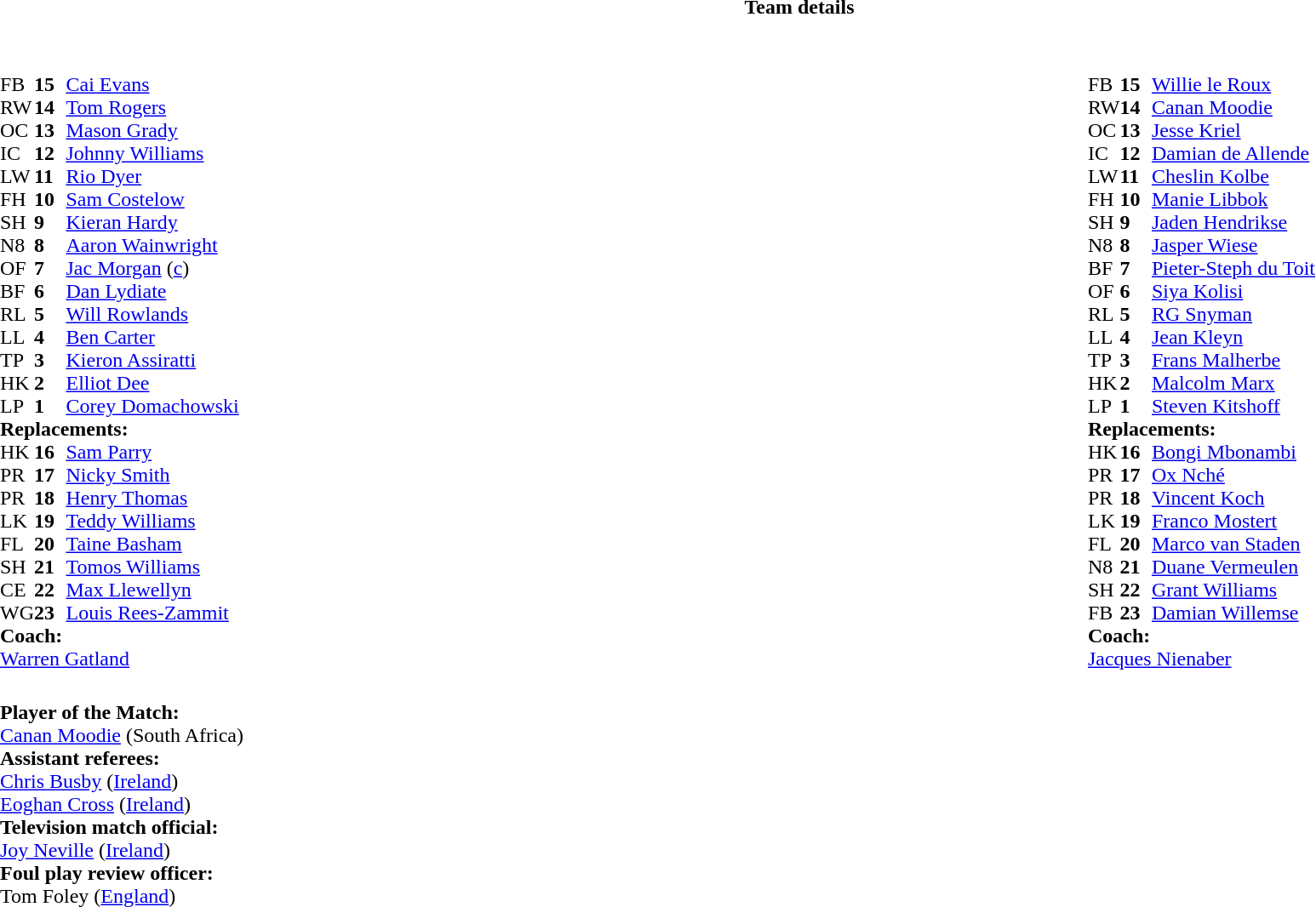<table border="0" style="width:100%;" class="collapsible collapsed">
<tr>
<th>Team details</th>
</tr>
<tr>
<td><br><table style="width:100%">
<tr>
<td style="vertical-align:top;width:50%"><br><table cellspacing="0" cellpadding="0">
<tr>
<th width="25"></th>
<th width="25"></th>
</tr>
<tr>
<td>FB</td>
<td><strong>15</strong></td>
<td><a href='#'>Cai Evans</a></td>
<td></td>
<td></td>
<td></td>
</tr>
<tr>
<td>RW</td>
<td><strong>14</strong></td>
<td><a href='#'>Tom Rogers</a></td>
</tr>
<tr>
<td>OC</td>
<td><strong>13</strong></td>
<td><a href='#'>Mason Grady</a></td>
<td></td>
<td></td>
<td></td>
</tr>
<tr>
<td>IC</td>
<td><strong>12</strong></td>
<td><a href='#'>Johnny Williams</a></td>
</tr>
<tr>
<td>LW</td>
<td><strong>11</strong></td>
<td><a href='#'>Rio Dyer</a></td>
<td></td>
<td></td>
<td></td>
</tr>
<tr>
<td>FH</td>
<td><strong>10</strong></td>
<td><a href='#'>Sam Costelow</a></td>
<td></td>
<td></td>
<td></td>
</tr>
<tr>
<td>SH</td>
<td><strong>9</strong></td>
<td><a href='#'>Kieran Hardy</a></td>
<td></td>
<td></td>
</tr>
<tr>
<td>N8</td>
<td><strong>8</strong></td>
<td><a href='#'>Aaron Wainwright</a></td>
<td></td>
<td></td>
</tr>
<tr>
<td>OF</td>
<td><strong>7</strong></td>
<td><a href='#'>Jac Morgan</a> (<a href='#'>c</a>)</td>
</tr>
<tr>
<td>BF</td>
<td><strong>6</strong></td>
<td><a href='#'>Dan Lydiate</a></td>
</tr>
<tr>
<td>RL</td>
<td><strong>5</strong></td>
<td><a href='#'>Will Rowlands</a></td>
</tr>
<tr>
<td>LL</td>
<td><strong>4</strong></td>
<td><a href='#'>Ben Carter</a></td>
<td></td>
<td></td>
</tr>
<tr>
<td>TP</td>
<td><strong>3</strong></td>
<td><a href='#'>Kieron Assiratti</a></td>
<td></td>
<td></td>
</tr>
<tr>
<td>HK</td>
<td><strong>2</strong></td>
<td><a href='#'>Elliot Dee</a></td>
<td></td>
<td></td>
</tr>
<tr>
<td>LP</td>
<td><strong>1</strong></td>
<td><a href='#'>Corey Domachowski</a></td>
<td></td>
<td></td>
</tr>
<tr>
<td colspan="3"><strong>Replacements:</strong></td>
</tr>
<tr>
<td>HK</td>
<td><strong>16</strong></td>
<td><a href='#'>Sam Parry</a></td>
<td></td>
<td></td>
</tr>
<tr>
<td>PR</td>
<td><strong>17</strong></td>
<td><a href='#'>Nicky Smith</a></td>
<td></td>
<td></td>
</tr>
<tr>
<td>PR</td>
<td><strong>18</strong></td>
<td><a href='#'>Henry Thomas</a></td>
<td></td>
<td></td>
</tr>
<tr>
<td>LK</td>
<td><strong>19</strong></td>
<td><a href='#'>Teddy Williams</a></td>
<td></td>
<td></td>
</tr>
<tr>
<td>FL</td>
<td><strong>20</strong></td>
<td><a href='#'>Taine Basham</a></td>
<td></td>
<td></td>
</tr>
<tr>
<td>SH</td>
<td><strong>21</strong></td>
<td><a href='#'>Tomos Williams</a></td>
<td></td>
<td></td>
</tr>
<tr>
<td>CE</td>
<td><strong>22</strong></td>
<td><a href='#'>Max Llewellyn</a></td>
<td></td>
<td></td>
</tr>
<tr>
<td>WG</td>
<td><strong>23</strong></td>
<td><a href='#'>Louis Rees-Zammit</a></td>
<td></td>
<td></td>
</tr>
<tr>
<td colspan="3"><strong>Coach:</strong></td>
</tr>
<tr>
<td colspan="3"> <a href='#'>Warren Gatland</a></td>
</tr>
</table>
</td>
<td style="vertical-align:top"></td>
<td style="vertical-align:top;width:50%"><br><table cellspacing="0" cellpadding="0" style="margin:auto">
<tr>
<th width="25"></th>
<th width="25"></th>
</tr>
<tr>
<td>FB</td>
<td><strong>15</strong></td>
<td><a href='#'>Willie le Roux</a></td>
<td></td>
<td></td>
</tr>
<tr>
<td>RW</td>
<td><strong>14</strong></td>
<td><a href='#'>Canan Moodie</a></td>
</tr>
<tr>
<td>OC</td>
<td><strong>13</strong></td>
<td><a href='#'>Jesse Kriel</a></td>
</tr>
<tr>
<td>IC</td>
<td><strong>12</strong></td>
<td><a href='#'>Damian de Allende</a></td>
</tr>
<tr>
<td>LW</td>
<td><strong>11</strong></td>
<td><a href='#'>Cheslin Kolbe</a></td>
</tr>
<tr>
<td>FH</td>
<td><strong>10</strong></td>
<td><a href='#'>Manie Libbok</a></td>
</tr>
<tr>
<td>SH</td>
<td><strong>9</strong></td>
<td><a href='#'>Jaden Hendrikse</a></td>
<td></td>
<td></td>
</tr>
<tr>
<td>N8</td>
<td><strong>8</strong></td>
<td><a href='#'>Jasper Wiese</a></td>
<td></td>
<td></td>
</tr>
<tr>
<td>BF</td>
<td><strong>7</strong></td>
<td><a href='#'>Pieter-Steph du Toit</a></td>
</tr>
<tr>
<td>OF</td>
<td><strong>6</strong></td>
<td><a href='#'>Siya Kolisi</a></td>
<td></td>
<td></td>
</tr>
<tr>
<td>RL</td>
<td><strong>5</strong></td>
<td><a href='#'>RG Snyman</a></td>
</tr>
<tr>
<td>LL</td>
<td><strong>4</strong></td>
<td><a href='#'>Jean Kleyn</a></td>
<td></td>
<td></td>
</tr>
<tr>
<td>TP</td>
<td><strong>3</strong></td>
<td><a href='#'>Frans Malherbe</a></td>
<td></td>
<td></td>
</tr>
<tr>
<td>HK</td>
<td><strong>2</strong></td>
<td><a href='#'>Malcolm Marx</a></td>
<td></td>
<td></td>
</tr>
<tr>
<td>LP</td>
<td><strong>1</strong></td>
<td><a href='#'>Steven Kitshoff</a></td>
<td></td>
<td></td>
</tr>
<tr>
<td colspan="3"><strong>Replacements:</strong></td>
</tr>
<tr>
<td>HK</td>
<td><strong>16</strong></td>
<td><a href='#'>Bongi Mbonambi</a></td>
<td></td>
<td></td>
</tr>
<tr>
<td>PR</td>
<td><strong>17</strong></td>
<td><a href='#'>Ox Nché</a></td>
<td></td>
<td></td>
</tr>
<tr>
<td>PR</td>
<td><strong>18</strong></td>
<td><a href='#'>Vincent Koch</a></td>
<td></td>
<td></td>
</tr>
<tr>
<td>LK</td>
<td><strong>19</strong></td>
<td><a href='#'>Franco Mostert</a></td>
<td></td>
<td></td>
</tr>
<tr>
<td>FL</td>
<td><strong>20</strong></td>
<td><a href='#'>Marco van Staden</a></td>
<td></td>
<td></td>
</tr>
<tr>
<td>N8</td>
<td><strong>21</strong></td>
<td><a href='#'>Duane Vermeulen</a></td>
<td></td>
<td></td>
</tr>
<tr>
<td>SH</td>
<td><strong>22</strong></td>
<td><a href='#'>Grant Williams</a></td>
<td></td>
<td></td>
</tr>
<tr>
<td>FB</td>
<td><strong>23</strong></td>
<td><a href='#'>Damian Willemse</a></td>
<td></td>
<td></td>
</tr>
<tr>
<td colspan="3"><strong>Coach:</strong></td>
</tr>
<tr>
<td colspan="3"> <a href='#'>Jacques Nienaber</a></td>
</tr>
</table>
</td>
</tr>
</table>
<table style="width:100%">
<tr>
<td><br><strong>Player of the Match:</strong>
<br><a href='#'>Canan Moodie</a> (South Africa)<br><strong>Assistant referees:</strong>
<br><a href='#'>Chris Busby</a> (<a href='#'>Ireland</a>)
<br><a href='#'>Eoghan Cross</a> (<a href='#'>Ireland</a>)
<br><strong>Television match official:</strong>
<br><a href='#'>Joy Neville</a> (<a href='#'>Ireland</a>)
<br><strong>Foul play review officer:</strong>
<br>Tom Foley (<a href='#'>England</a>)</td>
</tr>
</table>
</td>
</tr>
</table>
